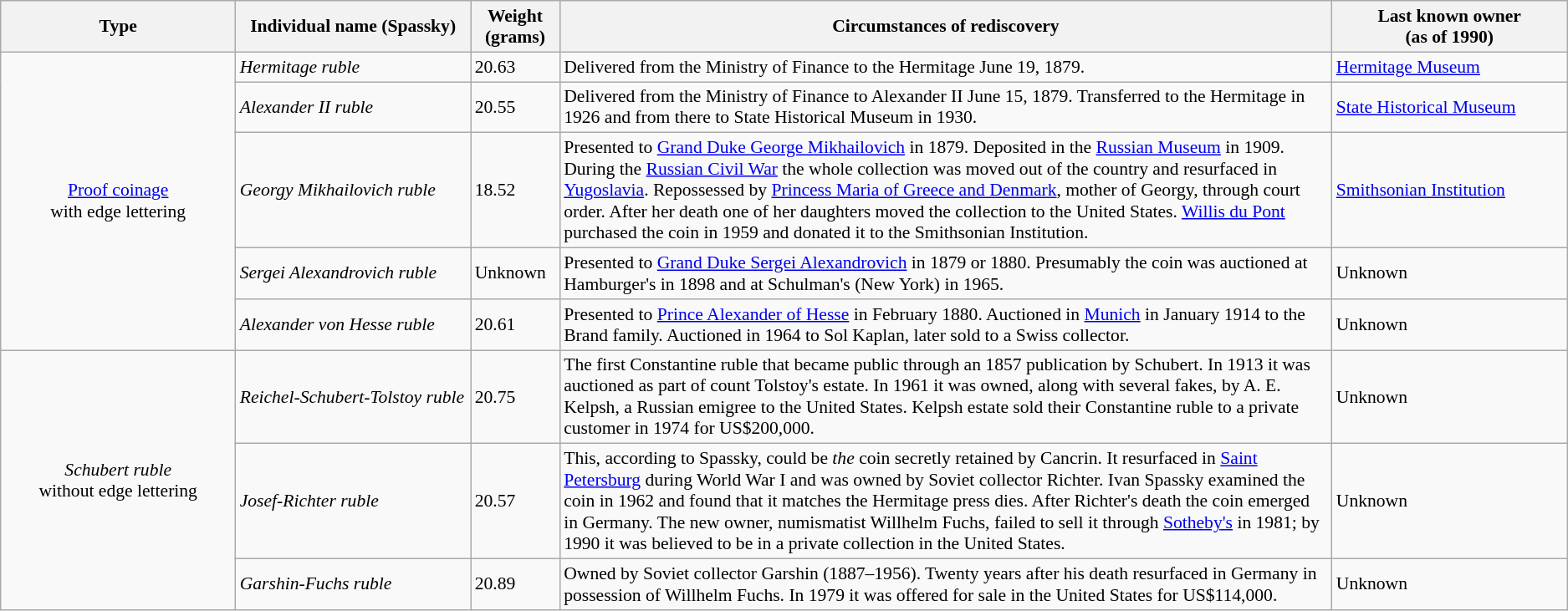<table class="wikitable" style="font-size: 90%">
<tr>
<th style="width:15%">Type</th>
<th style="width:15%">Individual name (Spassky)</th>
<th>Weight (grams)</th>
<th>Circumstances of rediscovery</th>
<th style="width:15%">Last known owner<br>(as of 1990)</th>
</tr>
<tr>
<td rowspan="5" align="center"><a href='#'>Proof coinage</a><br>with edge lettering</td>
<td><em>Hermitage ruble</em></td>
<td>20.63</td>
<td>Delivered from the Ministry of Finance to the Hermitage June 19, 1879.</td>
<td><a href='#'>Hermitage Museum</a></td>
</tr>
<tr>
<td><em>Alexander II ruble</em></td>
<td>20.55</td>
<td>Delivered from the Ministry of Finance to Alexander II June 15, 1879. Transferred to the Hermitage in 1926 and from there to State Historical Museum in 1930.</td>
<td><a href='#'>State Historical Museum</a></td>
</tr>
<tr>
<td><em>Georgy Mikhailovich ruble</em></td>
<td>18.52</td>
<td>Presented to <a href='#'>Grand Duke George Mikhailovich</a> in 1879. Deposited in the <a href='#'>Russian Museum</a> in 1909. During the <a href='#'>Russian Civil War</a> the whole collection was moved out of the country and resurfaced in <a href='#'>Yugoslavia</a>. Repossessed by <a href='#'>Princess Maria of Greece and Denmark</a>, mother of Georgy, through court order. After her death one of her daughters moved the collection to the United States. <a href='#'>Willis du Pont</a> purchased the coin in 1959 and donated it to the Smithsonian Institution.</td>
<td><a href='#'>Smithsonian Institution</a></td>
</tr>
<tr>
<td><em>Sergei Alexandrovich ruble</em></td>
<td>Unknown</td>
<td>Presented to <a href='#'>Grand Duke Sergei Alexandrovich</a> in 1879 or 1880. Presumably the coin was auctioned at Hamburger's in 1898 and at Schulman's (New York) in 1965.</td>
<td>Unknown</td>
</tr>
<tr>
<td><em>Alexander von Hesse ruble</em></td>
<td>20.61</td>
<td>Presented to <a href='#'>Prince Alexander of Hesse</a> in February 1880. Auctioned in <a href='#'>Munich</a> in January 1914 to the Brand family. Auctioned in 1964 to Sol Kaplan, later sold to a Swiss collector.</td>
<td>Unknown</td>
</tr>
<tr>
<td rowspan="3" align="center"><em>Schubert ruble</em><br>without edge lettering</td>
<td><em>Reichel-Schubert-Tolstoy ruble</em></td>
<td>20.75</td>
<td>The first Constantine ruble that became public through an 1857 publication by Schubert. In 1913 it was auctioned as part of count Tolstoy's estate. In 1961 it was owned, along with several fakes, by A. E. Kelpsh, a Russian emigree to the United States. Kelpsh estate sold their Constantine ruble to a private customer in 1974 for US$200,000.</td>
<td>Unknown</td>
</tr>
<tr>
<td><em>Josef-Richter ruble</em></td>
<td>20.57</td>
<td>This, according to Spassky, could be <em>the</em> coin secretly retained by Cancrin. It resurfaced in <a href='#'>Saint Petersburg</a> during World War I and was owned by Soviet collector Richter. Ivan Spassky examined the coin in 1962 and found that it matches the Hermitage press dies. After Richter's death the coin emerged in Germany. The new owner, numismatist Willhelm Fuchs, failed to sell it through <a href='#'>Sotheby's</a> in 1981; by 1990 it was believed to be in a private collection in the United States.</td>
<td>Unknown</td>
</tr>
<tr>
<td><em>Garshin-Fuchs ruble</em></td>
<td>20.89</td>
<td>Owned by Soviet collector Garshin (1887–1956). Twenty years after his death resurfaced in Germany in possession of Willhelm Fuchs. In 1979 it was offered for sale in the United States for US$114,000.</td>
<td>Unknown</td>
</tr>
</table>
